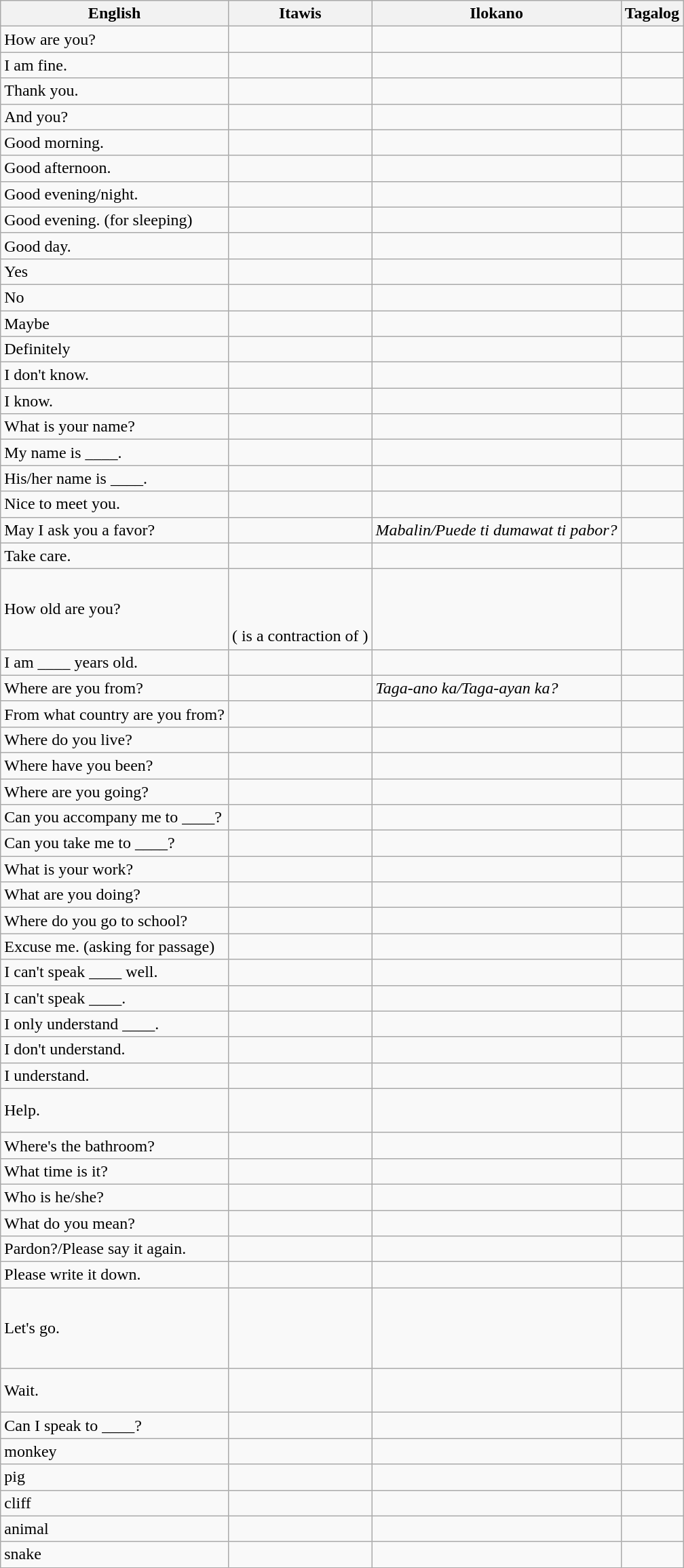<table class="wikitable">
<tr>
<th>English</th>
<th>Itawis</th>
<th>Ilokano</th>
<th>Tagalog</th>
</tr>
<tr>
<td>How are you?</td>
<td></td>
<td></td>
<td></td>
</tr>
<tr>
<td>I am fine.</td>
<td></td>
<td></td>
<td></td>
</tr>
<tr>
<td>Thank you.</td>
<td></td>
<td></td>
<td></td>
</tr>
<tr>
<td>And you?</td>
<td></td>
<td></td>
<td></td>
</tr>
<tr>
<td>Good morning.</td>
<td></td>
<td></td>
<td></td>
</tr>
<tr>
<td>Good afternoon.</td>
<td></td>
<td></td>
<td></td>
</tr>
<tr>
<td>Good evening/night.</td>
<td></td>
<td></td>
<td></td>
</tr>
<tr>
<td>Good evening. (for sleeping)</td>
<td></td>
<td></td>
<td></td>
</tr>
<tr>
<td>Good day.</td>
<td></td>
<td></td>
<td></td>
</tr>
<tr>
<td>Yes</td>
<td><br></td>
<td></td>
<td></td>
</tr>
<tr>
<td>No</td>
<td><br></td>
<td><br></td>
<td></td>
</tr>
<tr>
<td>Maybe</td>
<td></td>
<td></td>
<td></td>
</tr>
<tr>
<td>Definitely</td>
<td></td>
<td></td>
<td></td>
</tr>
<tr>
<td>I don't know.</td>
<td></td>
<td></td>
<td></td>
</tr>
<tr>
<td>I know.</td>
<td></td>
<td></td>
<td></td>
</tr>
<tr>
<td>What is your name?</td>
<td></td>
<td></td>
<td></td>
</tr>
<tr>
<td>My name is ____.</td>
<td></td>
<td></td>
<td></td>
</tr>
<tr>
<td>His/her name is ____.</td>
<td></td>
<td></td>
<td></td>
</tr>
<tr>
<td>Nice to meet you.</td>
<td></td>
<td></td>
<td></td>
</tr>
<tr>
<td>May I ask you a favor?</td>
<td></td>
<td><em>Mabalin/Puede ti dumawat ti pabor?</em></td>
<td></td>
</tr>
<tr>
<td>Take care.</td>
<td><br></td>
<td></td>
<td></td>
</tr>
<tr>
<td>How old are you?</td>
<td><br><br><br>( is a contraction of )</td>
<td></td>
<td></td>
</tr>
<tr>
<td>I am ____ years old.</td>
<td></td>
<td></td>
<td></td>
</tr>
<tr>
<td>Where are you from?</td>
<td></td>
<td><em>Taga-ano ka/Taga-ayan ka?</em></td>
<td></td>
</tr>
<tr>
<td>From what country are you from?</td>
<td></td>
<td></td>
<td></td>
</tr>
<tr>
<td>Where do you live?</td>
<td></td>
<td></td>
<td></td>
</tr>
<tr>
<td>Where have you been?</td>
<td><br></td>
<td></td>
<td><br></td>
</tr>
<tr>
<td>Where are you going?</td>
<td><br></td>
<td></td>
<td></td>
</tr>
<tr>
<td>Can you accompany me to ____?</td>
<td></td>
<td></td>
<td></td>
</tr>
<tr>
<td>Can you take me to ____?</td>
<td></td>
<td></td>
<td></td>
</tr>
<tr>
<td>What is your work?</td>
<td></td>
<td></td>
<td></td>
</tr>
<tr>
<td>What are you doing?</td>
<td></td>
<td></td>
<td></td>
</tr>
<tr>
<td>Where do you go to school?</td>
<td><br></td>
<td></td>
<td></td>
</tr>
<tr>
<td>Excuse me. (asking for passage)</td>
<td></td>
<td></td>
<td></td>
</tr>
<tr>
<td>I can't speak ____ well.</td>
<td></td>
<td></td>
<td></td>
</tr>
<tr>
<td>I can't speak ____.</td>
<td></td>
<td></td>
<td></td>
</tr>
<tr>
<td>I only understand ____.</td>
<td></td>
<td></td>
<td></td>
</tr>
<tr>
<td>I don't understand.</td>
<td></td>
<td></td>
<td></td>
</tr>
<tr>
<td>I understand.</td>
<td></td>
<td></td>
<td></td>
</tr>
<tr>
<td>Help.</td>
<td><br><br></td>
<td></td>
<td><br><br></td>
</tr>
<tr>
<td>Where's the bathroom?</td>
<td></td>
<td></td>
<td></td>
</tr>
<tr>
<td>What time is it?</td>
<td></td>
<td></td>
<td></td>
</tr>
<tr>
<td>Who is he/she?</td>
<td></td>
<td></td>
<td></td>
</tr>
<tr>
<td>What do you mean?</td>
<td></td>
<td></td>
<td></td>
</tr>
<tr>
<td>Pardon?/Please say it again.</td>
<td><br></td>
<td></td>
<td><br></td>
</tr>
<tr>
<td>Please write it down.</td>
<td></td>
<td></td>
<td></td>
</tr>
<tr>
<td>Let's go.</td>
<td><br><br><br><br></td>
<td><br><br></td>
<td></td>
</tr>
<tr>
<td>Wait.</td>
<td><br><br></td>
<td></td>
<td><br></td>
</tr>
<tr>
<td>Can I speak to ____?</td>
<td></td>
<td></td>
<td></td>
</tr>
<tr>
<td>monkey</td>
<td></td>
<td><br></td>
<td><br></td>
</tr>
<tr>
<td>pig</td>
<td></td>
<td></td>
<td></td>
</tr>
<tr>
<td>cliff</td>
<td></td>
<td></td>
<td></td>
</tr>
<tr>
<td>animal</td>
<td></td>
<td></td>
<td></td>
</tr>
<tr>
<td>snake</td>
<td></td>
<td></td>
<td></td>
</tr>
</table>
